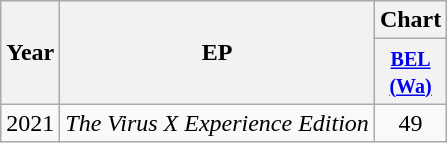<table class="wikitable">
<tr>
<th align="center" rowspan="2">Year</th>
<th align="center" rowspan="2">EP</th>
<th align="center" colspan="1">Chart</th>
</tr>
<tr>
<th width="40"><small><a href='#'>BEL<br>(Wa)</a><br></small></th>
</tr>
<tr>
<td align="center">2021</td>
<td><em>The Virus X Experience Edition</em></td>
<td align="center">49</td>
</tr>
</table>
